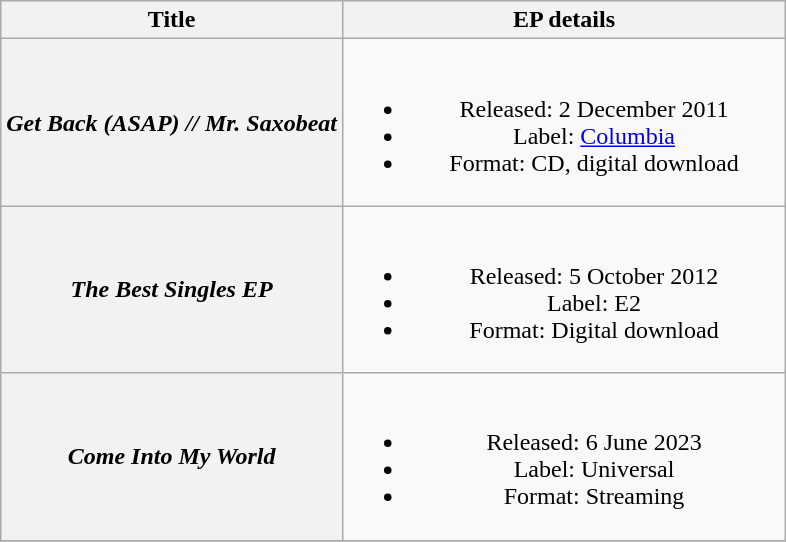<table class="wikitable plainrowheaders" style="text-align:center;">
<tr>
<th scope="col">Title</th>
<th scope="col" style="width:18em;">EP details</th>
</tr>
<tr>
<th scope="row"><em>Get Back (ASAP) // Mr. Saxobeat</em></th>
<td><br><ul><li>Released: 2 December 2011</li><li>Label: <a href='#'>Columbia</a></li><li>Format: CD, digital download</li></ul></td>
</tr>
<tr>
<th scope="row"><em>The Best Singles EP</em></th>
<td><br><ul><li>Released: 5 October 2012</li><li>Label: E2</li><li>Format: Digital download</li></ul></td>
</tr>
<tr>
<th scope="row"><em>Come Into My World</em></th>
<td><br><ul><li>Released: 6 June 2023</li><li>Label: Universal</li><li>Format: Streaming</li></ul></td>
</tr>
<tr>
</tr>
</table>
